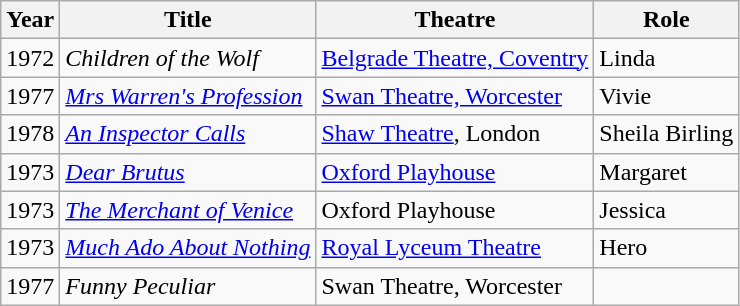<table class="wikitable sortable">
<tr>
<th>Year</th>
<th>Title</th>
<th>Theatre</th>
<th>Role</th>
</tr>
<tr>
<td>1972</td>
<td><em>Children of the Wolf</em></td>
<td><a href='#'>Belgrade Theatre, Coventry</a></td>
<td>Linda</td>
</tr>
<tr>
<td>1977</td>
<td><em><a href='#'>Mrs Warren's Profession</a></em></td>
<td><a href='#'>Swan Theatre, Worcester</a></td>
<td>Vivie</td>
</tr>
<tr>
<td>1978</td>
<td><em><a href='#'>An Inspector Calls</a></em></td>
<td><a href='#'>Shaw Theatre</a>, London</td>
<td>Sheila Birling</td>
</tr>
<tr>
<td>1973</td>
<td><em><a href='#'>Dear Brutus</a></em></td>
<td><a href='#'>Oxford Playhouse</a></td>
<td>Margaret</td>
</tr>
<tr>
<td>1973</td>
<td><em><a href='#'>The Merchant of Venice</a></em></td>
<td>Oxford Playhouse</td>
<td>Jessica</td>
</tr>
<tr>
<td>1973</td>
<td><em><a href='#'>Much Ado About Nothing</a></em></td>
<td><a href='#'>Royal Lyceum Theatre</a></td>
<td>Hero</td>
</tr>
<tr>
<td>1977</td>
<td><em>Funny Peculiar</em></td>
<td>Swan Theatre, Worcester</td>
<td></td>
</tr>
</table>
